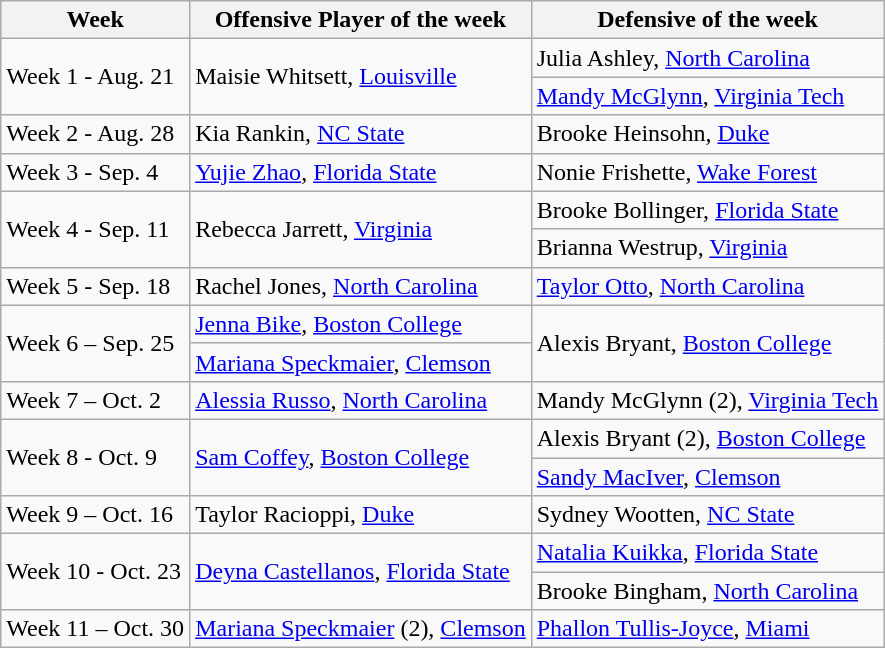<table class="wikitable" border="1">
<tr>
<th>Week</th>
<th>Offensive Player of the week</th>
<th>Defensive of the week</th>
</tr>
<tr>
<td rowspan="2">Week 1 - Aug. 21</td>
<td rowspan="2">Maisie Whitsett, <a href='#'>Louisville</a></td>
<td>Julia Ashley, <a href='#'>North Carolina</a></td>
</tr>
<tr>
<td><a href='#'>Mandy McGlynn</a>, <a href='#'>Virginia Tech</a></td>
</tr>
<tr>
<td>Week 2 - Aug. 28</td>
<td>Kia Rankin, <a href='#'>NC State</a></td>
<td>Brooke Heinsohn, <a href='#'>Duke</a></td>
</tr>
<tr>
<td>Week 3 - Sep. 4</td>
<td><a href='#'>Yujie Zhao</a>, <a href='#'>Florida State</a></td>
<td>Nonie Frishette, <a href='#'>Wake Forest</a></td>
</tr>
<tr>
<td rowspan=2>Week 4 - Sep. 11</td>
<td rowspan=2>Rebecca Jarrett, <a href='#'>Virginia</a></td>
<td>Brooke Bollinger, <a href='#'>Florida State</a></td>
</tr>
<tr>
<td>Brianna Westrup, <a href='#'>Virginia</a></td>
</tr>
<tr>
<td>Week 5 - Sep. 18</td>
<td>Rachel Jones, <a href='#'>North Carolina</a></td>
<td><a href='#'>Taylor Otto</a>, <a href='#'>North Carolina</a></td>
</tr>
<tr>
<td rowspan=2>Week 6 – Sep. 25</td>
<td><a href='#'>Jenna Bike</a>, <a href='#'>Boston College</a></td>
<td rowspan=2>Alexis Bryant, <a href='#'>Boston College</a></td>
</tr>
<tr>
<td><a href='#'>Mariana Speckmaier</a>, <a href='#'>Clemson</a></td>
</tr>
<tr>
<td>Week 7 – Oct. 2</td>
<td><a href='#'>Alessia Russo</a>, <a href='#'>North Carolina</a></td>
<td>Mandy McGlynn (2), <a href='#'>Virginia Tech</a></td>
</tr>
<tr>
<td rowspan="2">Week 8 - Oct. 9</td>
<td rowspan="2"><a href='#'>Sam Coffey</a>, <a href='#'>Boston College</a></td>
<td>Alexis Bryant (2), <a href='#'>Boston College</a></td>
</tr>
<tr>
<td><a href='#'>Sandy MacIver</a>, <a href='#'>Clemson</a></td>
</tr>
<tr>
<td>Week 9 – Oct. 16</td>
<td>Taylor Racioppi, <a href='#'>Duke</a></td>
<td>Sydney Wootten, <a href='#'>NC State</a></td>
</tr>
<tr>
<td rowspan="2">Week 10 - Oct. 23</td>
<td rowspan="2"><a href='#'>Deyna Castellanos</a>, <a href='#'>Florida State</a></td>
<td><a href='#'>Natalia Kuikka</a>, <a href='#'>Florida State</a></td>
</tr>
<tr>
<td>Brooke Bingham, <a href='#'>North Carolina</a></td>
</tr>
<tr>
<td>Week 11 – Oct. 30</td>
<td><a href='#'>Mariana Speckmaier</a> (2), <a href='#'>Clemson</a></td>
<td><a href='#'>Phallon Tullis-Joyce</a>, <a href='#'>Miami</a></td>
</tr>
</table>
